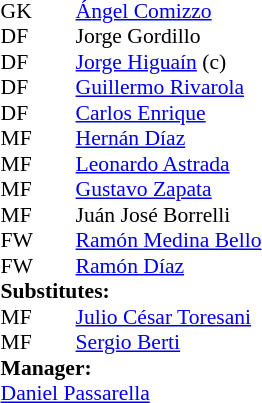<table cellspacing="0" cellpadding="0" style="font-size:90%; margin:0.2em auto;">
<tr>
<th width="25"></th>
<th width="25"></th>
</tr>
<tr>
<td>GK</td>
<td></td>
<td> <a href='#'>Ángel Comizzo</a></td>
</tr>
<tr>
<td>DF</td>
<td></td>
<td> Jorge Gordillo</td>
</tr>
<tr>
<td>DF</td>
<td></td>
<td> <a href='#'>Jorge Higuaín</a> (c)</td>
</tr>
<tr>
<td>DF</td>
<td></td>
<td> <a href='#'>Guillermo Rivarola</a></td>
</tr>
<tr>
<td>DF</td>
<td></td>
<td> <a href='#'>Carlos Enrique</a></td>
</tr>
<tr>
<td>MF</td>
<td></td>
<td> <a href='#'>Hernán Díaz</a></td>
<td></td>
<td></td>
</tr>
<tr>
<td>MF</td>
<td></td>
<td> <a href='#'>Leonardo Astrada</a></td>
</tr>
<tr>
<td>MF</td>
<td></td>
<td> <a href='#'>Gustavo Zapata</a></td>
<td></td>
<td></td>
</tr>
<tr>
<td>MF</td>
<td></td>
<td> Juán José Borrelli</td>
</tr>
<tr>
<td>FW</td>
<td></td>
<td> <a href='#'>Ramón Medina Bello</a></td>
</tr>
<tr>
<td>FW</td>
<td></td>
<td> <a href='#'>Ramón Díaz</a></td>
</tr>
<tr>
<td colspan=3><strong>Substitutes:</strong></td>
</tr>
<tr>
<td>MF</td>
<td></td>
<td> <a href='#'>Julio César Toresani</a></td>
<td></td>
<td></td>
</tr>
<tr>
<td>MF</td>
<td></td>
<td> <a href='#'>Sergio Berti</a></td>
<td></td>
<td></td>
</tr>
<tr>
<td colspan=3><strong>Manager:</strong></td>
</tr>
<tr>
<td colspan=4> <a href='#'>Daniel Passarella</a></td>
</tr>
</table>
